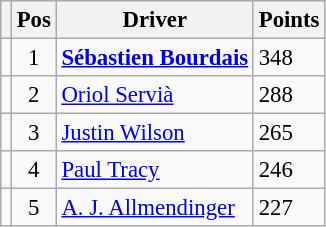<table class="wikitable" style="font-size: 95%;">
<tr>
<th></th>
<th>Pos</th>
<th>Driver</th>
<th>Points</th>
</tr>
<tr>
<td align="left"></td>
<td align="center">1</td>
<td> <strong><a href='#'>Sébastien Bourdais</a></strong></td>
<td align="left">348</td>
</tr>
<tr>
<td align="left"></td>
<td align="center">2</td>
<td> <a href='#'>Oriol Servià</a></td>
<td align="left">288</td>
</tr>
<tr>
<td align="left"></td>
<td align="center">3</td>
<td> <a href='#'>Justin Wilson</a></td>
<td align="left">265</td>
</tr>
<tr>
<td align="left"></td>
<td align="center">4</td>
<td> <a href='#'>Paul Tracy</a></td>
<td align="left">246</td>
</tr>
<tr>
<td align="left"></td>
<td align="center">5</td>
<td> <a href='#'>A. J. Allmendinger</a></td>
<td align="left">227</td>
</tr>
</table>
